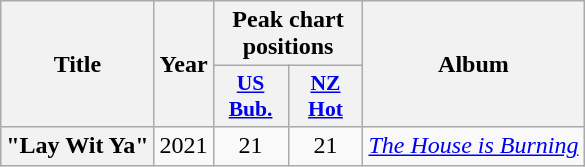<table class="wikitable plainrowheaders" style="text-align:center;">
<tr>
<th rowspan="2">Title</th>
<th rowspan="2">Year</th>
<th colspan="2">Peak chart positions</th>
<th rowspan="2">Album</th>
</tr>
<tr>
<th scope="col" style="width:3em;font-size:90%;"><a href='#'>US<br>Bub.</a><br></th>
<th scope="col" style="width:3em;font-size:90%;"><a href='#'>NZ<br>Hot</a><br></th>
</tr>
<tr>
<th scope="row">"Lay Wit Ya"<br></th>
<td rowspan="1">2021</td>
<td>21</td>
<td>21</td>
<td><em><a href='#'>The House is Burning</a></em></td>
</tr>
</table>
